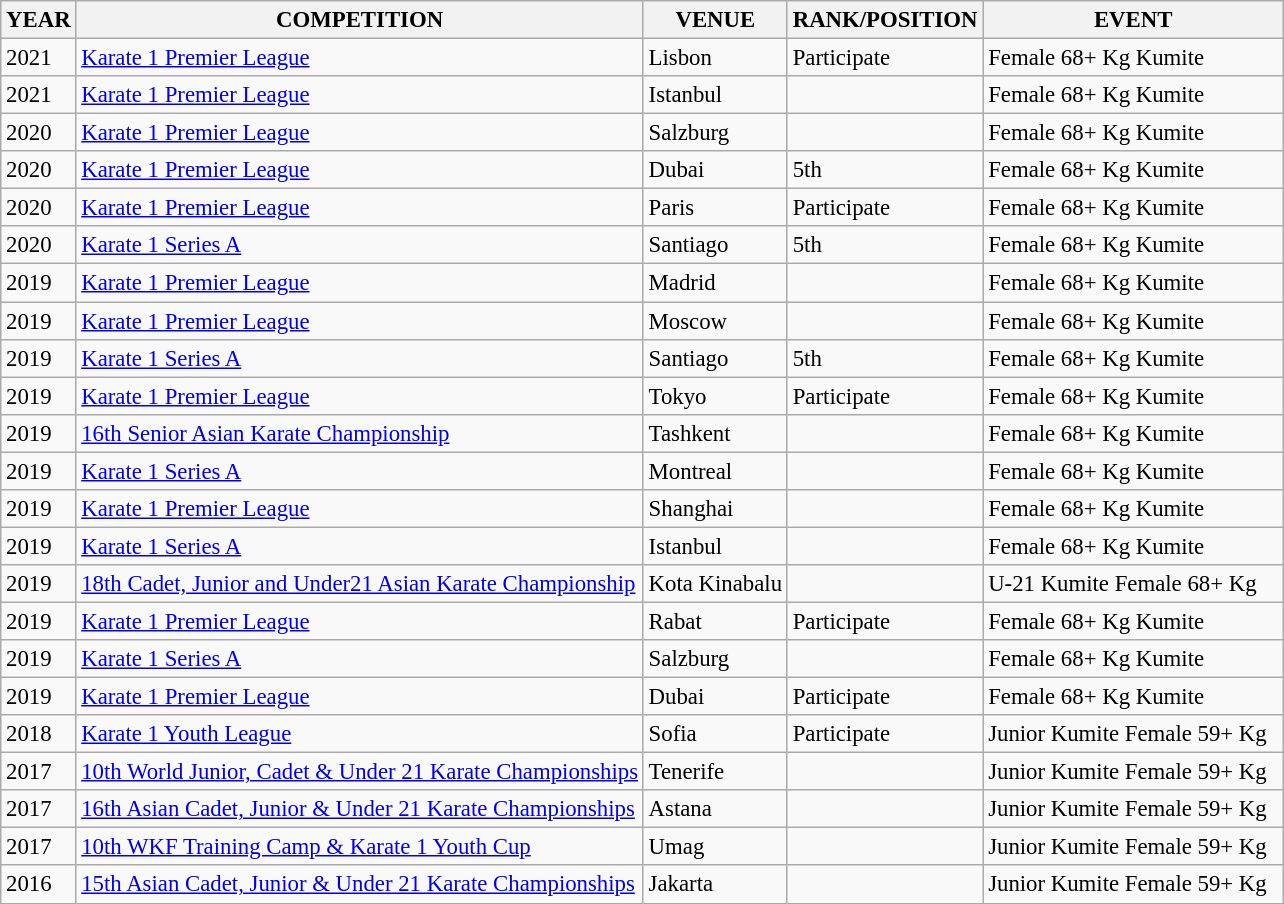<table class="wikitable sortable" style="font-size: 95%;">
<tr>
<th>YEAR</th>
<th>COMPETITION</th>
<th>VENUE</th>
<th>RANK/POSITION</th>
<th>EVENT</th>
</tr>
<tr>
<td>2021</td>
<td><a href='#'>Karate 1 Premier League</a></td>
<td>Lisbon </td>
<td>Participate</td>
<td>Female 68+ Kg Kumite</td>
</tr>
<tr>
<td>2021</td>
<td><a href='#'>Karate 1 Premier League</a></td>
<td>Istanbul </td>
<td></td>
<td>Female 68+ Kg Kumite</td>
</tr>
<tr>
<td>2020</td>
<td><a href='#'>Karate 1 Premier League</a></td>
<td>Salzburg </td>
<td></td>
<td>Female 68+ Kg Kumite</td>
</tr>
<tr>
<td>2020</td>
<td><a href='#'>Karate 1 Premier League</a></td>
<td>Dubai </td>
<td>5th</td>
<td>Female 68+ Kg Kumite</td>
</tr>
<tr>
<td>2020</td>
<td><a href='#'>Karate 1 Premier League</a></td>
<td>Paris </td>
<td>Participate</td>
<td>Female 68+ Kg Kumite</td>
</tr>
<tr>
<td>2020</td>
<td><a href='#'>Karate 1 Series A</a></td>
<td>Santiago </td>
<td>5th</td>
<td>Female 68+ Kg Kumite</td>
</tr>
<tr>
<td>2019</td>
<td><a href='#'>Karate 1 Premier League</a></td>
<td>Madrid </td>
<td></td>
<td>Female 68+ Kg Kumite</td>
</tr>
<tr>
<td>2019</td>
<td><a href='#'>Karate 1 Premier League</a></td>
<td>Moscow </td>
<td></td>
<td>Female 68+ Kg Kumite</td>
</tr>
<tr>
<td>2019</td>
<td><a href='#'>Karate 1 Series A</a></td>
<td>Santiago </td>
<td>5th</td>
<td>Female 68+ Kg Kumite</td>
</tr>
<tr>
<td>2019</td>
<td><a href='#'>Karate 1 Premier League</a></td>
<td>Tokyo </td>
<td>Participate</td>
<td>Female 68+ Kg Kumite</td>
</tr>
<tr>
<td>2019</td>
<td><a href='#'>16th Senior Asian Karate Championship</a></td>
<td>Tashkent </td>
<td></td>
<td>Female 68+ Kg Kumite</td>
</tr>
<tr>
<td>2019</td>
<td><a href='#'>Karate 1 Series A</a></td>
<td>Montreal </td>
<td></td>
<td>Female 68+ Kg Kumite</td>
</tr>
<tr>
<td>2019</td>
<td><a href='#'>Karate 1 Premier League</a></td>
<td>Shanghai </td>
<td></td>
<td>Female 68+ Kg Kumite</td>
</tr>
<tr>
<td>2019</td>
<td><a href='#'>Karate 1 Series A</a></td>
<td>Istanbul </td>
<td></td>
<td>Female 68+ Kg Kumite</td>
</tr>
<tr>
<td>2019</td>
<td><a href='#'>18th Cadet, Junior and Under21 Asian Karate Championship</a></td>
<td>Kota Kinabalu </td>
<td></td>
<td>U-21 Kumite Female 68+ Kg</td>
</tr>
<tr>
<td>2019</td>
<td><a href='#'>Karate 1 Premier League</a></td>
<td>Rabat </td>
<td>Participate</td>
<td>Female 68+ Kg Kumite</td>
</tr>
<tr>
<td>2019</td>
<td><a href='#'>Karate 1 Series A</a></td>
<td>Salzburg </td>
<td></td>
<td>Female 68+ Kg Kumite</td>
</tr>
<tr>
<td>2019</td>
<td><a href='#'>Karate 1 Premier League</a></td>
<td>Dubai </td>
<td>Participate</td>
<td>Female 68+ Kg Kumite</td>
</tr>
<tr>
<td>2018</td>
<td><a href='#'>Karate 1 Youth League</a></td>
<td>Sofia </td>
<td>Participate</td>
<td>Junior Kumite Female 59+ Kg</td>
</tr>
<tr>
<td>2017</td>
<td><a href='#'>10th World Junior, Cadet & Under 21 Karate Championships</a></td>
<td>Tenerife </td>
<td></td>
<td>Junior Kumite Female 59+ Kg  </td>
</tr>
<tr>
<td>2017</td>
<td><a href='#'>16th Asian Cadet, Junior & Under 21 Karate Championships</a></td>
<td>Astana </td>
<td></td>
<td>Junior Kumite Female 59+ Kg</td>
</tr>
<tr>
<td>2017</td>
<td><a href='#'>10th WKF Training Camp & Karate 1 Youth Cup</a></td>
<td>Umag </td>
<td></td>
<td>Junior Kumite Female 59+ Kg</td>
</tr>
<tr>
<td>2016</td>
<td><a href='#'>15th Asian Cadet, Junior & Under 21 Karate Championships</a></td>
<td>Jakarta </td>
<td></td>
<td>Junior Kumite Female 59+ Kg</td>
</tr>
</table>
